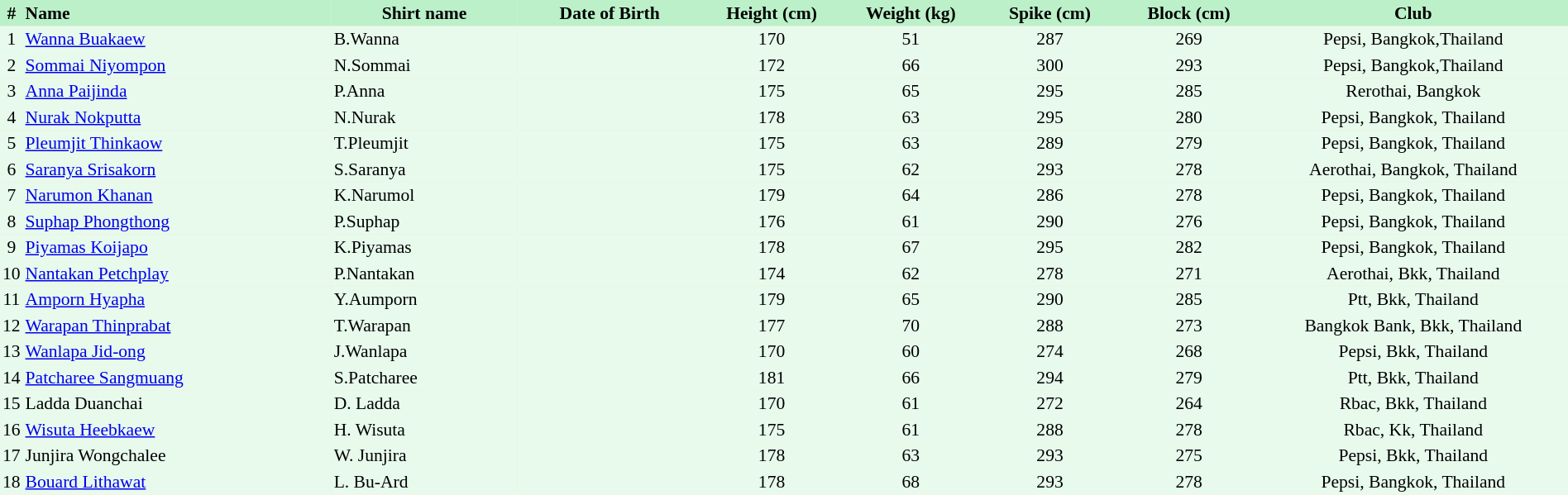<table border=0 cellpadding=2 cellspacing=0  |- bgcolor=#FFECCE style="text-align:center; font-size:90%; width:100%">
<tr bgcolor=#BBF0C9>
<th>#</th>
<th align=left width=20%>Name</th>
<th width=12%>Shirt name</th>
<th width=12%>Date of Birth</th>
<th width=9%>Height (cm)</th>
<th width=9%>Weight (kg)</th>
<th width=9%>Spike (cm)</th>
<th width=9%>Block (cm)</th>
<th width=20%>Club</th>
</tr>
<tr bgcolor=#E7FAEC>
<td>1</td>
<td align=left><a href='#'>Wanna Buakaew</a></td>
<td align=left>B.Wanna</td>
<td></td>
<td>170</td>
<td>51</td>
<td>287</td>
<td>269</td>
<td>Pepsi, Bangkok,Thailand</td>
</tr>
<tr bgcolor=#E7FAEC>
<td>2</td>
<td align=left><a href='#'>Sommai Niyompon</a></td>
<td align=left>N.Sommai</td>
<td></td>
<td>172</td>
<td>66</td>
<td>300</td>
<td>293</td>
<td>Pepsi, Bangkok,Thailand</td>
</tr>
<tr bgcolor=#E7FAEC>
<td>3</td>
<td align=left><a href='#'>Anna Paijinda</a></td>
<td align=left>P.Anna</td>
<td></td>
<td>175</td>
<td>65</td>
<td>295</td>
<td>285</td>
<td>Rerothai, Bangkok</td>
</tr>
<tr bgcolor=#E7FAEC>
<td>4</td>
<td align=left><a href='#'>Nurak Nokputta</a></td>
<td align=left>N.Nurak</td>
<td></td>
<td>178</td>
<td>63</td>
<td>295</td>
<td>280</td>
<td>Pepsi, Bangkok, Thailand</td>
</tr>
<tr bgcolor=#E7FAEC>
<td>5</td>
<td align=left><a href='#'>Pleumjit Thinkaow</a></td>
<td align=left>T.Pleumjit</td>
<td></td>
<td>175</td>
<td>63</td>
<td>289</td>
<td>279</td>
<td>Pepsi, Bangkok, Thailand</td>
</tr>
<tr bgcolor=#E7FAEC>
<td>6</td>
<td align=left><a href='#'>Saranya Srisakorn</a></td>
<td align=left>S.Saranya</td>
<td></td>
<td>175</td>
<td>62</td>
<td>293</td>
<td>278</td>
<td>Aerothai, Bangkok, Thailand</td>
</tr>
<tr bgcolor=#E7FAEC>
<td>7</td>
<td align=left><a href='#'>Narumon Khanan</a></td>
<td align=left>K.Narumol</td>
<td></td>
<td>179</td>
<td>64</td>
<td>286</td>
<td>278</td>
<td>Pepsi, Bangkok, Thailand</td>
</tr>
<tr bgcolor=#E7FAEC>
<td>8</td>
<td align=left><a href='#'>Suphap Phongthong</a></td>
<td align=left>P.Suphap</td>
<td></td>
<td>176</td>
<td>61</td>
<td>290</td>
<td>276</td>
<td>Pepsi, Bangkok, Thailand</td>
</tr>
<tr bgcolor=#E7FAEC>
<td>9</td>
<td align=left><a href='#'>Piyamas Koijapo</a></td>
<td align=left>K.Piyamas</td>
<td></td>
<td>178</td>
<td>67</td>
<td>295</td>
<td>282</td>
<td>Pepsi, Bangkok, Thailand</td>
</tr>
<tr bgcolor=#E7FAEC>
<td>10</td>
<td align=left><a href='#'>Nantakan Petchplay</a></td>
<td align=left>P.Nantakan</td>
<td></td>
<td>174</td>
<td>62</td>
<td>278</td>
<td>271</td>
<td>Aerothai, Bkk, Thailand</td>
</tr>
<tr bgcolor=#E7FAEC>
<td>11</td>
<td align=left><a href='#'>Amporn Hyapha</a></td>
<td align=left>Y.Aumporn</td>
<td></td>
<td>179</td>
<td>65</td>
<td>290</td>
<td>285</td>
<td>Ptt, Bkk, Thailand</td>
</tr>
<tr bgcolor=#E7FAEC>
<td>12</td>
<td align=left><a href='#'>Warapan Thinprabat</a></td>
<td align=left>T.Warapan</td>
<td></td>
<td>177</td>
<td>70</td>
<td>288</td>
<td>273</td>
<td>Bangkok Bank, Bkk, Thailand</td>
</tr>
<tr bgcolor=#E7FAEC>
<td>13</td>
<td align=left><a href='#'>Wanlapa Jid-ong</a></td>
<td align=left>J.Wanlapa</td>
<td></td>
<td>170</td>
<td>60</td>
<td>274</td>
<td>268</td>
<td>Pepsi, Bkk, Thailand</td>
</tr>
<tr bgcolor=#E7FAEC>
<td>14</td>
<td align=left><a href='#'>Patcharee Sangmuang</a></td>
<td align=left>S.Patcharee</td>
<td></td>
<td>181</td>
<td>66</td>
<td>294</td>
<td>279</td>
<td>Ptt, Bkk, Thailand</td>
</tr>
<tr bgcolor=#E7FAEC>
<td>15</td>
<td align=left>Ladda Duanchai</td>
<td align=left>D. Ladda</td>
<td></td>
<td>170</td>
<td>61</td>
<td>272</td>
<td>264</td>
<td>Rbac, Bkk, Thailand</td>
</tr>
<tr bgcolor=#E7FAEC>
<td>16</td>
<td align=left><a href='#'>Wisuta Heebkaew</a></td>
<td align=left>H. Wisuta</td>
<td></td>
<td>175</td>
<td>61</td>
<td>288</td>
<td>278</td>
<td>Rbac, Kk, Thailand</td>
</tr>
<tr bgcolor=#E7FAEC>
<td>17</td>
<td align=left>Junjira Wongchalee</td>
<td align=left>W. Junjira</td>
<td></td>
<td>178</td>
<td>63</td>
<td>293</td>
<td>275</td>
<td>Pepsi, Bkk, Thailand</td>
</tr>
<tr bgcolor=#E7FAEC>
<td>18</td>
<td align=left><a href='#'>Bouard Lithawat</a></td>
<td align=left>L. Bu-Ard</td>
<td></td>
<td>178</td>
<td>68</td>
<td>293</td>
<td>278</td>
<td>Pepsi, Bangkok, Thailand</td>
</tr>
</table>
